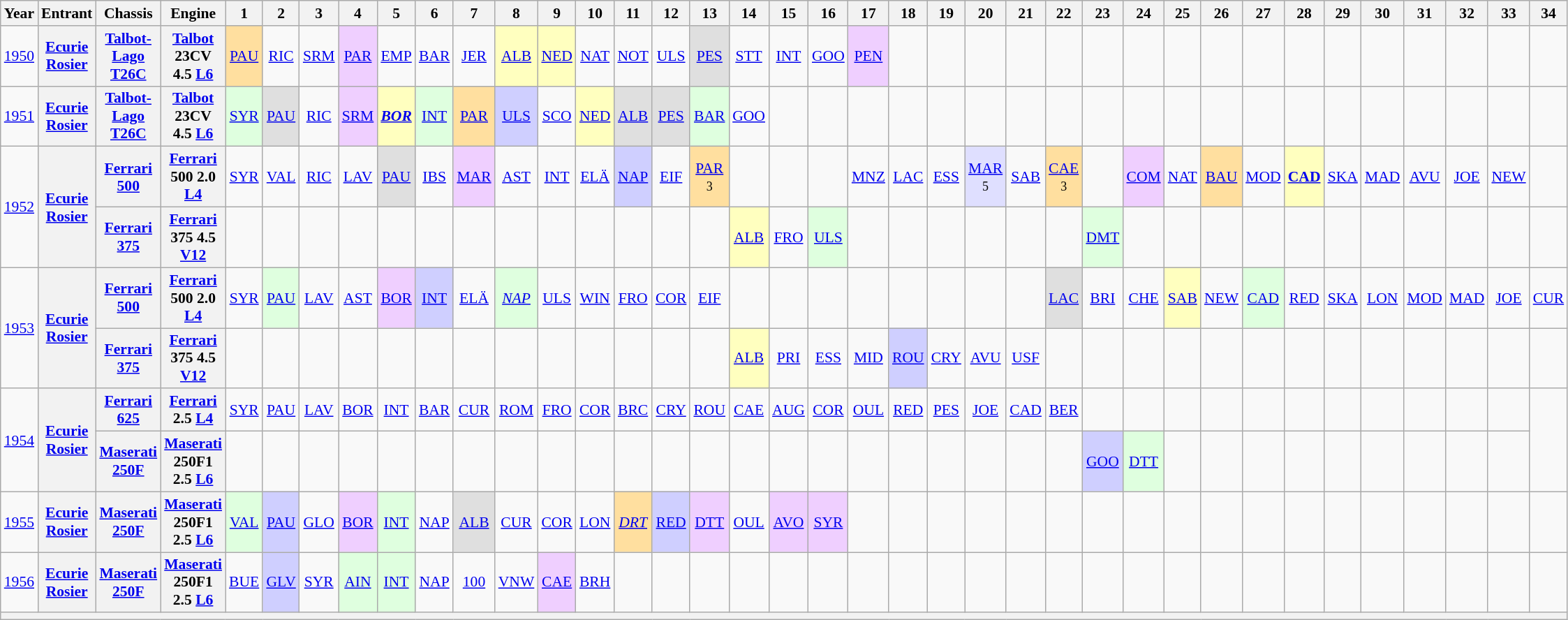<table class="wikitable" style="text-align:center; font-size:90%">
<tr>
<th>Year</th>
<th>Entrant</th>
<th>Chassis</th>
<th>Engine</th>
<th>1</th>
<th>2</th>
<th>3</th>
<th>4</th>
<th>5</th>
<th>6</th>
<th>7</th>
<th>8</th>
<th>9</th>
<th>10</th>
<th>11</th>
<th>12</th>
<th>13</th>
<th>14</th>
<th>15</th>
<th>16</th>
<th>17</th>
<th>18</th>
<th>19</th>
<th>20</th>
<th>21</th>
<th>22</th>
<th>23</th>
<th>24</th>
<th>25</th>
<th>26</th>
<th>27</th>
<th>28</th>
<th>29</th>
<th>30</th>
<th>31</th>
<th>32</th>
<th>33</th>
<th>34</th>
</tr>
<tr>
<td><a href='#'>1950</a></td>
<th><a href='#'>Ecurie Rosier</a></th>
<th><a href='#'>Talbot-Lago T26C</a></th>
<th><a href='#'>Talbot</a> 23CV 4.5 <a href='#'>L6</a></th>
<td style="background:#FFDF9F;"><a href='#'>PAU</a><br></td>
<td><a href='#'>RIC</a></td>
<td><a href='#'>SRM</a></td>
<td style="background:#EFCFFF;"><a href='#'>PAR</a><br></td>
<td><a href='#'>EMP</a></td>
<td><a href='#'>BAR</a><br></td>
<td><a href='#'>JER</a></td>
<td style="background:#FFFFBF;"><a href='#'>ALB</a><br></td>
<td style="background:#FFFFBF;"><a href='#'>NED</a><br></td>
<td><a href='#'>NAT</a><br></td>
<td><a href='#'>NOT</a></td>
<td><a href='#'>ULS</a></td>
<td style="background:#DFDFDF;"><a href='#'>PES</a><br></td>
<td><a href='#'>STT</a></td>
<td><a href='#'>INT</a></td>
<td><a href='#'>GOO</a></td>
<td style="background:#EFCFFF;"><a href='#'>PEN</a><br></td>
<td></td>
<td></td>
<td></td>
<td></td>
<td></td>
<td></td>
<td></td>
<td></td>
<td></td>
<td></td>
<td></td>
<td></td>
<td></td>
<td></td>
<td></td>
<td></td>
<td></td>
</tr>
<tr>
<td><a href='#'>1951</a></td>
<th><a href='#'>Ecurie Rosier</a></th>
<th><a href='#'>Talbot-Lago T26C</a></th>
<th><a href='#'>Talbot</a> 23CV 4.5 <a href='#'>L6</a></th>
<td style="background:#DFFFDF;"><a href='#'>SYR</a><br></td>
<td style="background:#DFDFDF;"><a href='#'>PAU</a><br></td>
<td><a href='#'>RIC</a></td>
<td style="background:#EFCFFF;"><a href='#'>SRM</a><br></td>
<td style="background:#FFFFBF;"><strong><em><a href='#'>BOR</a></em></strong><br></td>
<td style="background:#DFFFDF;"><a href='#'>INT</a><br></td>
<td style="background:#FFDF9F;"><a href='#'>PAR</a><br></td>
<td style="background:#CFCFFF"><a href='#'>ULS</a><br></td>
<td><a href='#'>SCO</a></td>
<td style="background:#FFFFBF;"><a href='#'>NED</a><br></td>
<td style="background:#DFDFDF;"><a href='#'>ALB</a><br></td>
<td style="background:#DFDFDF;"><a href='#'>PES</a><br></td>
<td style="background:#DFFFDF;"><a href='#'>BAR</a><br></td>
<td><a href='#'>GOO</a></td>
<td></td>
<td></td>
<td></td>
<td></td>
<td></td>
<td></td>
<td></td>
<td></td>
<td></td>
<td></td>
<td></td>
<td></td>
<td></td>
<td></td>
<td></td>
<td></td>
<td></td>
<td></td>
<td></td>
<td></td>
</tr>
<tr>
<td rowspan=2><a href='#'>1952</a></td>
<th rowspan=2><a href='#'>Ecurie Rosier</a></th>
<th><a href='#'>Ferrari</a> <a href='#'>500</a></th>
<th><a href='#'>Ferrari</a> 500 2.0 <a href='#'>L4</a></th>
<td><a href='#'>SYR</a></td>
<td><a href='#'>VAL</a></td>
<td><a href='#'>RIC</a></td>
<td><a href='#'>LAV</a></td>
<td style="background:#DFDFDF;"><a href='#'>PAU</a><br></td>
<td><a href='#'>IBS</a></td>
<td style="background:#EFCFFF;"><a href='#'>MAR</a><br></td>
<td><a href='#'>AST</a></td>
<td><a href='#'>INT</a></td>
<td><a href='#'>ELÄ</a></td>
<td style="background:#CFCFFF;"><a href='#'>NAP</a><br></td>
<td><a href='#'>EIF</a></td>
<td style="background:#FFDF9F;"><a href='#'>PAR</a><br><small>3</small></td>
<td></td>
<td></td>
<td></td>
<td><a href='#'>MNZ</a></td>
<td><a href='#'>LAC</a></td>
<td><a href='#'>ESS</a></td>
<td style="background:#DFDFFF;"><a href='#'>MAR</a><br><small>5</small></td>
<td><a href='#'>SAB</a></td>
<td style="background:#FFDF9F;"><a href='#'>CAE</a><br><small>3</small></td>
<td></td>
<td style="background:#EFCFFF;"><a href='#'>COM</a><br></td>
<td><a href='#'>NAT</a></td>
<td style="background:#FFDF9F;"><a href='#'>BAU</a><br></td>
<td><a href='#'>MOD</a></td>
<td style="background:#FFFFBF;"><strong><a href='#'>CAD</a></strong><br></td>
<td><a href='#'>SKA</a></td>
<td><a href='#'>MAD</a></td>
<td><a href='#'>AVU</a></td>
<td><a href='#'>JOE</a></td>
<td><a href='#'>NEW</a></td>
<td></td>
</tr>
<tr>
<th><a href='#'>Ferrari</a> <a href='#'>375</a></th>
<th><a href='#'>Ferrari</a> 375 4.5 <a href='#'>V12</a></th>
<td></td>
<td></td>
<td></td>
<td></td>
<td></td>
<td></td>
<td></td>
<td></td>
<td></td>
<td></td>
<td></td>
<td></td>
<td></td>
<td style="background:#FFFFBF;"><a href='#'>ALB</a><br></td>
<td><a href='#'>FRO</a></td>
<td style="background:#DFFFDF;"><a href='#'>ULS</a><br></td>
<td></td>
<td></td>
<td></td>
<td></td>
<td></td>
<td></td>
<td style="background:#DFFFDF;"><a href='#'>DMT</a><br></td>
<td></td>
<td></td>
<td></td>
<td></td>
<td></td>
<td></td>
<td></td>
<td></td>
<td></td>
<td></td>
<td></td>
</tr>
<tr>
<td rowspan=2><a href='#'>1953</a></td>
<th rowspan=2><a href='#'>Ecurie Rosier</a></th>
<th><a href='#'>Ferrari</a> <a href='#'>500</a></th>
<th><a href='#'>Ferrari</a> 500 2.0 <a href='#'>L4</a></th>
<td><a href='#'>SYR</a></td>
<td style="background:#DFFFDF;"><a href='#'>PAU</a><br></td>
<td><a href='#'>LAV</a></td>
<td><a href='#'>AST</a></td>
<td style="background:#EFCFFF;"><a href='#'>BOR</a><br></td>
<td style="background:#CFCFFF;"><a href='#'>INT</a><br></td>
<td><a href='#'>ELÄ</a></td>
<td style="background:#DFFFDF;"><em><a href='#'>NAP</a></em><br></td>
<td><a href='#'>ULS</a></td>
<td><a href='#'>WIN</a></td>
<td><a href='#'>FRO</a></td>
<td><a href='#'>COR</a></td>
<td><a href='#'>EIF</a></td>
<td></td>
<td></td>
<td></td>
<td></td>
<td></td>
<td></td>
<td></td>
<td></td>
<td style="background:#DFDFDF;"><a href='#'>LAC</a><br></td>
<td><a href='#'>BRI</a></td>
<td><a href='#'>CHE</a></td>
<td style="background:#FFFFBF;"><a href='#'>SAB</a><br></td>
<td><a href='#'>NEW</a></td>
<td style="background:#DFFFDF;"><a href='#'>CAD</a><br></td>
<td><a href='#'>RED</a></td>
<td><a href='#'>SKA</a></td>
<td><a href='#'>LON</a></td>
<td><a href='#'>MOD</a></td>
<td><a href='#'>MAD</a></td>
<td><a href='#'>JOE</a></td>
<td><a href='#'>CUR</a></td>
</tr>
<tr>
<th><a href='#'>Ferrari</a> <a href='#'>375</a></th>
<th><a href='#'>Ferrari</a> 375 4.5 <a href='#'>V12</a></th>
<td></td>
<td></td>
<td></td>
<td></td>
<td></td>
<td></td>
<td></td>
<td></td>
<td></td>
<td></td>
<td></td>
<td></td>
<td></td>
<td style="background:#FFFFBF;"><a href='#'>ALB</a><br></td>
<td><a href='#'>PRI</a></td>
<td><a href='#'>ESS</a></td>
<td><a href='#'>MID</a></td>
<td style="background:#CFCFFF;"><a href='#'>ROU</a><br></td>
<td><a href='#'>CRY</a></td>
<td><a href='#'>AVU</a></td>
<td><a href='#'>USF</a></td>
<td></td>
<td></td>
<td></td>
<td></td>
<td></td>
<td></td>
<td></td>
<td></td>
<td></td>
<td></td>
<td></td>
<td></td>
<td></td>
</tr>
<tr>
<td rowspan=2><a href='#'>1954</a></td>
<th rowspan=2><a href='#'>Ecurie Rosier</a></th>
<th><a href='#'>Ferrari 625</a></th>
<th><a href='#'>Ferrari</a> 2.5 <a href='#'>L4</a></th>
<td><a href='#'>SYR</a></td>
<td style><a href='#'>PAU</a><br></td>
<td><a href='#'>LAV</a></td>
<td style><a href='#'>BOR</a><br></td>
<td style><a href='#'>INT</a><br></td>
<td style><a href='#'>BAR</a><br></td>
<td><a href='#'>CUR</a></td>
<td style><a href='#'>ROM</a><br></td>
<td><a href='#'>FRO</a></td>
<td><a href='#'>COR</a></td>
<td><a href='#'>BRC</a></td>
<td><a href='#'>CRY</a></td>
<td style><a href='#'>ROU</a><br></td>
<td style><a href='#'>CAE</a><br></td>
<td><a href='#'>AUG</a></td>
<td><a href='#'>COR</a></td>
<td><a href='#'>OUL</a></td>
<td><a href='#'>RED</a></td>
<td style><a href='#'>PES</a><br></td>
<td><a href='#'>JOE</a></td>
<td style><a href='#'>CAD</a><br></td>
<td style><a href='#'>BER</a><br></td>
<td></td>
<td></td>
<td></td>
<td></td>
<td></td>
<td></td>
<td></td>
<td></td>
<td></td>
<td></td>
<td></td>
</tr>
<tr>
<th><a href='#'>Maserati 250F</a></th>
<th><a href='#'>Maserati</a> 250F1 2.5 <a href='#'>L6</a></th>
<td></td>
<td></td>
<td></td>
<td></td>
<td></td>
<td></td>
<td></td>
<td></td>
<td></td>
<td></td>
<td></td>
<td></td>
<td></td>
<td></td>
<td></td>
<td></td>
<td></td>
<td></td>
<td></td>
<td></td>
<td></td>
<td></td>
<td style="background:#CFCFFF;"><a href='#'>GOO</a><br></td>
<td style="background:#DFFFDF;"><a href='#'>DTT</a><br></td>
<td></td>
<td></td>
<td></td>
<td></td>
<td></td>
<td></td>
<td></td>
<td></td>
<td></td>
</tr>
<tr>
<td><a href='#'>1955</a></td>
<th><a href='#'>Ecurie Rosier</a></th>
<th><a href='#'>Maserati 250F</a></th>
<th><a href='#'>Maserati</a> 250F1 2.5 <a href='#'>L6</a></th>
<td style="background:#DFFFDF;"><a href='#'>VAL</a><br></td>
<td style="background:#CFCFFF;"><a href='#'>PAU</a><br></td>
<td><a href='#'>GLO</a></td>
<td style="background:#EFCFFF;"><a href='#'>BOR</a><br></td>
<td style="background:#DFFFDF;"><a href='#'>INT</a><br></td>
<td><a href='#'>NAP</a></td>
<td style="background:#DFDFDF;"><a href='#'>ALB</a><br></td>
<td><a href='#'>CUR</a></td>
<td><a href='#'>COR</a></td>
<td><a href='#'>LON</a></td>
<td style="background:#FFDF9F;"><em><a href='#'>DRT</a></em><br></td>
<td style="background:#CFCFFF;"><a href='#'>RED</a><br></td>
<td style="background:#EFCFFF;"><a href='#'>DTT</a><br></td>
<td><a href='#'>OUL</a></td>
<td style="background:#EFCFFF;"><a href='#'>AVO</a><br></td>
<td style="background:#EFCFFF;"><a href='#'>SYR</a><br></td>
<td></td>
<td></td>
<td></td>
<td></td>
<td></td>
<td></td>
<td></td>
<td></td>
<td></td>
<td></td>
<td></td>
<td></td>
<td></td>
<td></td>
<td></td>
<td></td>
<td></td>
<td></td>
</tr>
<tr>
<td><a href='#'>1956</a></td>
<th><a href='#'>Ecurie Rosier</a></th>
<th><a href='#'>Maserati 250F</a></th>
<th><a href='#'>Maserati</a> 250F1 2.5 <a href='#'>L6</a></th>
<td><a href='#'>BUE</a></td>
<td style="background-color:#CFCFFF"><a href='#'>GLV</a><br></td>
<td><a href='#'>SYR</a></td>
<td style="background-color:#DFFFDF"><a href='#'>AIN</a><br></td>
<td style="background-color:#DFFFDF"><a href='#'>INT</a><br></td>
<td><a href='#'>NAP</a></td>
<td><a href='#'>100</a></td>
<td><a href='#'>VNW</a></td>
<td style="background-color:#EFCFFF"><a href='#'>CAE</a><br></td>
<td><a href='#'>BRH</a></td>
<td></td>
<td></td>
<td></td>
<td></td>
<td></td>
<td></td>
<td></td>
<td></td>
<td></td>
<td></td>
<td></td>
<td></td>
<td></td>
<td></td>
<td></td>
<td></td>
<td></td>
<td></td>
<td></td>
<td></td>
<td></td>
<td></td>
<td></td>
<td></td>
</tr>
<tr>
<th colspan="38"></th>
</tr>
</table>
